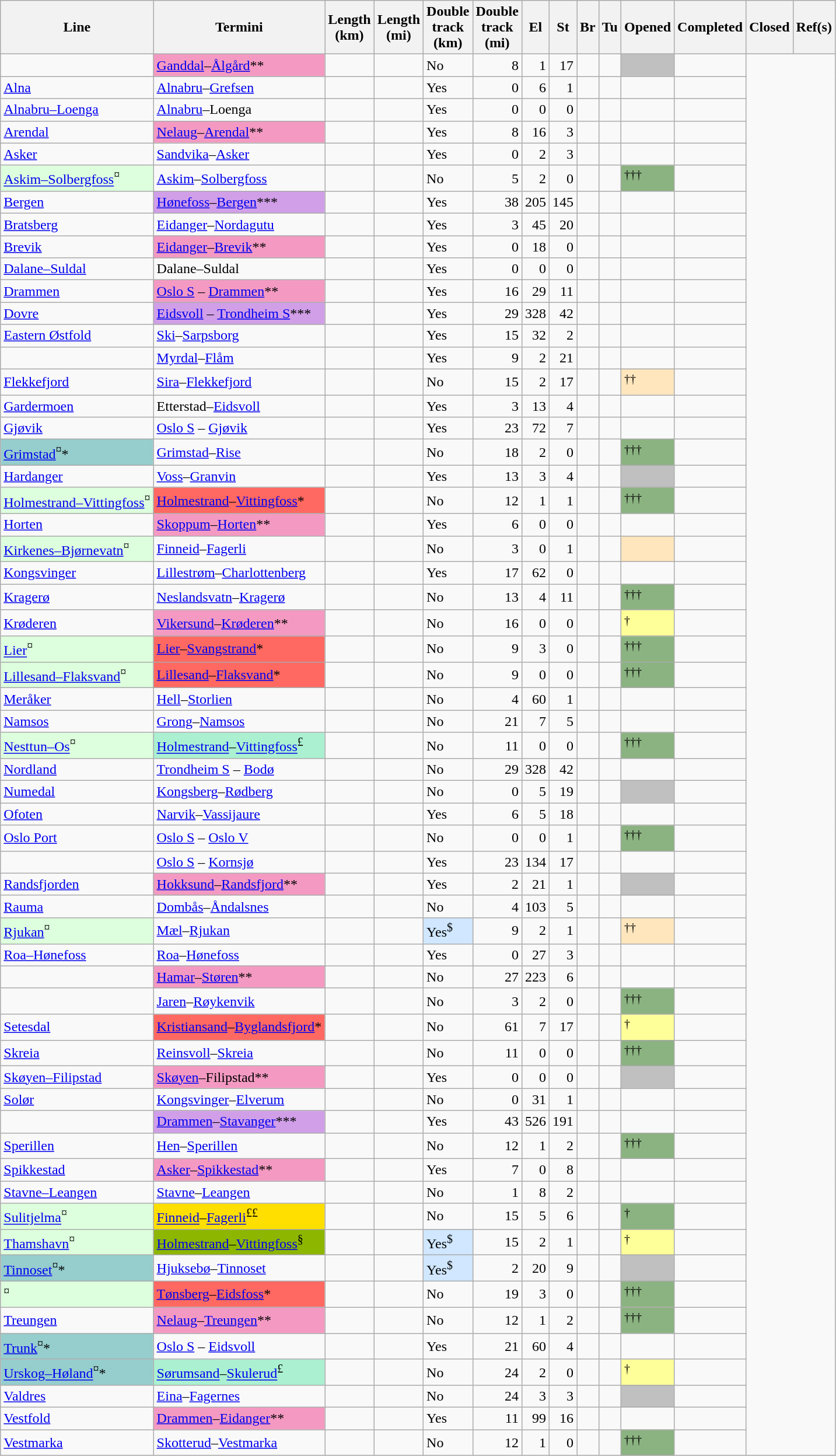<table class="wikitable sortable">
<tr>
<th>Line</th>
<th>Termini</th>
<th>Length<br>(km)</th>
<th>Length<br>(mi)</th>
<th>Double<br>track<br>(km)</th>
<th>Double<br>track<br>(mi)</th>
<th>El</th>
<th>St</th>
<th>Br</th>
<th>Tu</th>
<th>Opened</th>
<th>Completed</th>
<th>Closed</th>
<th>Ref(s)</th>
</tr>
<tr>
<td></td>
<td style="background-color:#F49AC2"><a href='#'>Ganddal</a>–<a href='#'>Ålgård</a>**</td>
<td></td>
<td></td>
<td>No</td>
<td align=right>8</td>
<td align=right>1</td>
<td align=right>17</td>
<td></td>
<td></td>
<td align=center style="background-color: silver"></td>
<td align=center></td>
</tr>
<tr>
<td><a href='#'>Alna</a></td>
<td><a href='#'>Alnabru</a>–<a href='#'>Grefsen</a></td>
<td></td>
<td></td>
<td>Yes</td>
<td align=right>0</td>
<td align=right>6</td>
<td align=right>1</td>
<td></td>
<td></td>
<td align=center></td>
<td align=center></td>
</tr>
<tr>
<td><a href='#'>Alnabru–Loenga</a></td>
<td><a href='#'>Alnabru</a>–Loenga</td>
<td></td>
<td></td>
<td>Yes</td>
<td align=right>0</td>
<td align=right>0</td>
<td align=right>0</td>
<td></td>
<td></td>
<td align=center></td>
<td align=center></td>
</tr>
<tr>
<td><a href='#'>Arendal</a></td>
<td style="background-color:#F49AC2"><a href='#'>Nelaug</a>–<a href='#'>Arendal</a>**</td>
<td></td>
<td></td>
<td>Yes</td>
<td align=right>8</td>
<td align=right>16</td>
<td align=right>3</td>
<td></td>
<td></td>
<td align=center></td>
<td align=center></td>
</tr>
<tr>
<td><a href='#'>Asker</a></td>
<td><a href='#'>Sandvika</a>–<a href='#'>Asker</a></td>
<td></td>
<td></td>
<td>Yes</td>
<td align=right>0</td>
<td align=right>2</td>
<td align=right>3</td>
<td></td>
<td></td>
<td align=center></td>
<td align=center></td>
</tr>
<tr>
<td style="background-color:#DDFFDD"><a href='#'>Askim–Solbergfoss</a><sup>¤</sup></td>
<td><a href='#'>Askim</a>–<a href='#'>Solbergfoss</a></td>
<td></td>
<td></td>
<td>No</td>
<td align=right>5</td>
<td align=right>2</td>
<td align=right>0</td>
<td></td>
<td></td>
<td style="background-color: #8BB381"><sup>†††</sup></td>
<td align=center></td>
</tr>
<tr>
<td><a href='#'>Bergen</a></td>
<td style="background-color:#D19FE8"><a href='#'>Hønefoss</a>–<a href='#'>Bergen</a>***</td>
<td></td>
<td></td>
<td>Yes</td>
<td align=right>38</td>
<td align=right>205</td>
<td align=right>145</td>
<td></td>
<td></td>
<td align=center></td>
<td align=center></td>
</tr>
<tr>
<td><a href='#'>Bratsberg</a></td>
<td><a href='#'>Eidanger</a>–<a href='#'>Nordagutu</a></td>
<td></td>
<td></td>
<td>Yes</td>
<td align=right>3</td>
<td align=right>45</td>
<td align=right>20</td>
<td></td>
<td></td>
<td align=center></td>
<td align=center></td>
</tr>
<tr>
<td><a href='#'>Brevik</a></td>
<td style="background-color:#F49AC2"><a href='#'>Eidanger</a>–<a href='#'>Brevik</a>**</td>
<td></td>
<td></td>
<td>Yes</td>
<td align=right>0</td>
<td align=right>18</td>
<td align=right>0</td>
<td></td>
<td></td>
<td align=center></td>
<td align=center></td>
</tr>
<tr>
<td><a href='#'>Dalane–Suldal</a></td>
<td>Dalane–Suldal</td>
<td></td>
<td></td>
<td>Yes</td>
<td align=right>0</td>
<td align=right>0</td>
<td align=right>0</td>
<td></td>
<td></td>
<td align=center></td>
<td align=center></td>
</tr>
<tr>
<td><a href='#'>Drammen</a></td>
<td style="background-color:#F49AC2"><a href='#'>Oslo S</a> – <a href='#'>Drammen</a>**</td>
<td></td>
<td></td>
<td>Yes</td>
<td align=right>16</td>
<td align=right>29</td>
<td align=right>11</td>
<td></td>
<td></td>
<td align=center></td>
<td align=center></td>
</tr>
<tr>
<td><a href='#'>Dovre</a></td>
<td style="background-color:#D19FE8"><a href='#'>Eidsvoll</a> – <a href='#'>Trondheim S</a>***</td>
<td></td>
<td></td>
<td>Yes</td>
<td align=right>29</td>
<td align=right>328</td>
<td align=right>42</td>
<td></td>
<td></td>
<td align=center></td>
<td align=center></td>
</tr>
<tr>
<td><a href='#'>Eastern Østfold</a></td>
<td><a href='#'>Ski</a>–<a href='#'>Sarpsborg</a></td>
<td></td>
<td></td>
<td>Yes</td>
<td align=right>15</td>
<td align=right>32</td>
<td align=right>2</td>
<td></td>
<td></td>
<td align=center></td>
<td align=center></td>
</tr>
<tr>
<td></td>
<td><a href='#'>Myrdal</a>–<a href='#'>Flåm</a></td>
<td></td>
<td></td>
<td>Yes</td>
<td align=right>9</td>
<td align=right>2</td>
<td align=right>21</td>
<td></td>
<td></td>
<td align=center></td>
<td align=center></td>
</tr>
<tr>
<td><a href='#'>Flekkefjord</a></td>
<td><a href='#'>Sira</a>–<a href='#'>Flekkefjord</a></td>
<td></td>
<td></td>
<td>No</td>
<td align=right>15</td>
<td align=right>2</td>
<td align=right>17</td>
<td></td>
<td></td>
<td style="background-color: #FFE6BD"><sup>††</sup></td>
<td align=center></td>
</tr>
<tr>
<td><a href='#'>Gardermoen</a></td>
<td>Etterstad–<a href='#'>Eidsvoll</a></td>
<td></td>
<td></td>
<td>Yes</td>
<td align=right>3</td>
<td align=right>13</td>
<td align=right>4</td>
<td></td>
<td></td>
<td align=center></td>
<td align=center></td>
</tr>
<tr>
<td><a href='#'>Gjøvik</a></td>
<td><a href='#'>Oslo S</a> – <a href='#'>Gjøvik</a></td>
<td></td>
<td></td>
<td>Yes</td>
<td align=right>23</td>
<td align=right>72</td>
<td align=right>7</td>
<td></td>
<td></td>
<td align=center></td>
<td align=center></td>
</tr>
<tr>
<td style="background-color:#96CDCD"><a href='#'>Grimstad</a><sup>¤</sup>*</td>
<td><a href='#'>Grimstad</a>–<a href='#'>Rise</a></td>
<td></td>
<td></td>
<td>No</td>
<td align=right>18</td>
<td align=right>2</td>
<td align=right>0</td>
<td></td>
<td></td>
<td style="background-color: #8BB381"><sup>†††</sup></td>
<td align=center></td>
</tr>
<tr>
<td><a href='#'>Hardanger</a></td>
<td><a href='#'>Voss</a>–<a href='#'>Granvin</a></td>
<td></td>
<td></td>
<td>Yes</td>
<td align=right>13</td>
<td align=right>3</td>
<td align=right>4</td>
<td></td>
<td></td>
<td align=center style="background-color: silver"></td>
<td align=center></td>
</tr>
<tr>
<td style="background-color: #DDFFDD"><a href='#'>Holmestrand–Vittingfoss</a><sup>¤</sup></td>
<td style="background-color:#FF6961"><a href='#'>Holmestrand</a>–<a href='#'>Vittingfoss</a>*</td>
<td></td>
<td></td>
<td>No</td>
<td align=right>12</td>
<td align=right>1</td>
<td align=right>1</td>
<td></td>
<td></td>
<td style="background-color: #8BB381"><sup>†††</sup></td>
<td align=center></td>
</tr>
<tr>
<td><a href='#'>Horten</a></td>
<td style="background-color:#F49AC2"><a href='#'>Skoppum</a>–<a href='#'>Horten</a>**</td>
<td></td>
<td></td>
<td>Yes</td>
<td align=right>6</td>
<td align=right>0</td>
<td align=right>0</td>
<td></td>
<td></td>
<td align=center></td>
<td align=center></td>
</tr>
<tr>
<td style="background-color: #DDFFDD"><a href='#'>Kirkenes–Bjørnevatn</a><sup>¤</sup></td>
<td><a href='#'>Finneid</a>–<a href='#'>Fagerli</a></td>
<td></td>
<td></td>
<td>No</td>
<td align=right>3</td>
<td align=right>0</td>
<td align=right>1</td>
<td></td>
<td></td>
<td align=center style="background-color: #FFE6BD"></td>
<td align=center></td>
</tr>
<tr>
<td><a href='#'>Kongsvinger</a></td>
<td><a href='#'>Lillestrøm</a>–<a href='#'>Charlottenberg</a></td>
<td></td>
<td></td>
<td>Yes</td>
<td align=right>17</td>
<td align=right>62</td>
<td align=right>0</td>
<td></td>
<td></td>
<td align=center></td>
<td align=center></td>
</tr>
<tr>
<td><a href='#'>Kragerø</a></td>
<td><a href='#'>Neslandsvatn</a>–<a href='#'>Kragerø</a></td>
<td></td>
<td></td>
<td>No</td>
<td align=right>13</td>
<td align=right>4</td>
<td align=right>11</td>
<td></td>
<td></td>
<td style="background-color: #8BB381"><sup>†††</sup></td>
<td align=center></td>
</tr>
<tr>
<td><a href='#'>Krøderen</a></td>
<td style="background-color:#F49AC2"><a href='#'>Vikersund</a>–<a href='#'>Krøderen</a>**</td>
<td></td>
<td></td>
<td>No</td>
<td align=right>16</td>
<td align=right>0</td>
<td align=right>0</td>
<td></td>
<td></td>
<td style="background-color:#FFFF99"><sup>†</sup></td>
<td align=center></td>
</tr>
<tr>
<td style="background-color: #DDFFDD"><a href='#'>Lier</a><sup>¤</sup></td>
<td style="background-color:#FF6961"><a href='#'>Lier</a>–<a href='#'>Svangstrand</a>*</td>
<td></td>
<td></td>
<td>No</td>
<td align=right>9</td>
<td align=right>3</td>
<td align=right>0</td>
<td></td>
<td></td>
<td style="background-color: #8BB381"><sup>†††</sup></td>
<td align=center></td>
</tr>
<tr>
<td style="background-color: #DDFFDD"><a href='#'>Lillesand–Flaksvand</a><sup>¤</sup></td>
<td style="background-color:#FF6961"><a href='#'>Lillesand</a>–<a href='#'>Flaksvand</a>*</td>
<td></td>
<td></td>
<td>No</td>
<td align=right>9</td>
<td align=right>0</td>
<td align=right>0</td>
<td></td>
<td></td>
<td style="background-color: #8BB381"><sup>†††</sup></td>
<td align=center></td>
</tr>
<tr>
<td><a href='#'>Meråker</a></td>
<td><a href='#'>Hell</a>–<a href='#'>Storlien</a></td>
<td></td>
<td></td>
<td>No</td>
<td align=right>4</td>
<td align=right>60</td>
<td align=right>1</td>
<td></td>
<td></td>
<td align=center></td>
<td align=center></td>
</tr>
<tr>
<td><a href='#'>Namsos</a></td>
<td><a href='#'>Grong</a>–<a href='#'>Namsos</a></td>
<td></td>
<td></td>
<td>No</td>
<td align=right>21</td>
<td align=right>7</td>
<td align=right>5</td>
<td></td>
<td></td>
<td align=center></td>
<td align=center></td>
</tr>
<tr>
<td style="background-color: #DDFFDD"><a href='#'>Nesttun–Os</a><sup>¤</sup></td>
<td style="background-color:#AAF0D1"><a href='#'>Holmestrand</a>–<a href='#'>Vittingfoss</a><sup>£</sup></td>
<td></td>
<td></td>
<td>No</td>
<td align=right>11</td>
<td align=right>0</td>
<td align=right>0</td>
<td></td>
<td></td>
<td style="background-color: #8BB381"><sup>†††</sup></td>
<td align=center></td>
</tr>
<tr>
<td><a href='#'>Nordland</a></td>
<td><a href='#'>Trondheim S</a> – <a href='#'>Bodø</a></td>
<td></td>
<td></td>
<td>No</td>
<td align=right>29</td>
<td align=right>328</td>
<td align=right>42</td>
<td></td>
<td></td>
<td align=center></td>
<td align=center></td>
</tr>
<tr>
<td><a href='#'>Numedal</a></td>
<td><a href='#'>Kongsberg</a>–<a href='#'>Rødberg</a></td>
<td></td>
<td></td>
<td>No</td>
<td align=right>0</td>
<td align=right>5</td>
<td align=right>19</td>
<td></td>
<td></td>
<td align=center style="background-color: silver"></td>
<td align=center></td>
</tr>
<tr>
<td><a href='#'>Ofoten</a></td>
<td><a href='#'>Narvik</a>–<a href='#'>Vassijaure</a></td>
<td></td>
<td></td>
<td>Yes</td>
<td align=right>6</td>
<td align=right>5</td>
<td align=right>18</td>
<td></td>
<td></td>
<td align=center></td>
<td align=center></td>
</tr>
<tr>
<td><a href='#'>Oslo Port</a></td>
<td><a href='#'>Oslo S</a> – <a href='#'>Oslo V</a></td>
<td></td>
<td></td>
<td>No</td>
<td align=right>0</td>
<td align=right>0</td>
<td align=right>1</td>
<td></td>
<td></td>
<td style="background-color: #8BB381"><sup>†††</sup></td>
<td align=center></td>
</tr>
<tr>
<td></td>
<td><a href='#'>Oslo S</a> – <a href='#'>Kornsjø</a></td>
<td></td>
<td></td>
<td>Yes</td>
<td align=right>23</td>
<td align=right>134</td>
<td align=right>17</td>
<td></td>
<td></td>
<td align=center></td>
<td align=center></td>
</tr>
<tr>
<td><a href='#'>Randsfjorden</a></td>
<td style="background-color:#F49AC2"><a href='#'>Hokksund</a>–<a href='#'>Randsfjord</a>**</td>
<td></td>
<td></td>
<td>Yes</td>
<td align=right>2</td>
<td align=right>21</td>
<td align=right>1</td>
<td></td>
<td></td>
<td align=center style="background-color:silver"></td>
<td align=center></td>
</tr>
<tr>
<td><a href='#'>Rauma</a></td>
<td><a href='#'>Dombås</a>–<a href='#'>Åndalsnes</a></td>
<td></td>
<td></td>
<td>No</td>
<td align=right>4</td>
<td align=right>103</td>
<td align=right>5</td>
<td></td>
<td></td>
<td align=center></td>
<td align=center></td>
</tr>
<tr>
<td style="background-color: #DDFFDD"><a href='#'>Rjukan</a><sup>¤</sup></td>
<td><a href='#'>Mæl</a>–<a href='#'>Rjukan</a></td>
<td></td>
<td></td>
<td style="background-color:#D0E7FF">Yes<sup>$</sup></td>
<td align=right>9</td>
<td align=right>2</td>
<td align=right>1</td>
<td></td>
<td></td>
<td style="background-color: #FFE6BD"><sup>††</sup></td>
<td align=center></td>
</tr>
<tr>
<td><a href='#'>Roa–Hønefoss</a></td>
<td><a href='#'>Roa</a>–<a href='#'>Hønefoss</a></td>
<td></td>
<td></td>
<td>Yes</td>
<td align=right>0</td>
<td align=right>27</td>
<td align=right>3</td>
<td></td>
<td></td>
<td align=center></td>
<td align=center></td>
</tr>
<tr>
<td></td>
<td style="background-color:#F49AC2"><a href='#'>Hamar</a>–<a href='#'>Støren</a>**</td>
<td></td>
<td></td>
<td>No</td>
<td align=right>27</td>
<td align=right>223</td>
<td align=right>6</td>
<td></td>
<td></td>
<td align=center></td>
<td align=center></td>
</tr>
<tr>
<td></td>
<td><a href='#'>Jaren</a>–<a href='#'>Røykenvik</a></td>
<td></td>
<td></td>
<td>No</td>
<td align=right>3</td>
<td align=right>2</td>
<td align=right>0</td>
<td></td>
<td></td>
<td style="background-color: #8BB381"><sup>†††</sup></td>
<td align=center></td>
</tr>
<tr>
<td><a href='#'>Setesdal</a></td>
<td style="background-color:#FF6961"><a href='#'>Kristiansand</a>–<a href='#'>Byglandsfjord</a>*</td>
<td></td>
<td></td>
<td>No</td>
<td align=right>61</td>
<td align=right>7</td>
<td align=right>17</td>
<td></td>
<td></td>
<td style="background-color:#FFFF99"><sup>†</sup></td>
<td align=center></td>
</tr>
<tr>
<td><a href='#'>Skreia</a></td>
<td><a href='#'>Reinsvoll</a>–<a href='#'>Skreia</a></td>
<td></td>
<td></td>
<td>No</td>
<td align=right>11</td>
<td align=right>0</td>
<td align=right>0</td>
<td></td>
<td></td>
<td style="background-color: #8BB381"><sup>†††</sup></td>
<td align=center></td>
</tr>
<tr>
<td><a href='#'>Skøyen–Filipstad</a></td>
<td style="background-color:#F49AC2"><a href='#'>Skøyen</a>–Filipstad**</td>
<td></td>
<td></td>
<td>Yes</td>
<td align=right>0</td>
<td align=right>0</td>
<td align=right>0</td>
<td></td>
<td></td>
<td align=center style="background-color:silver"></td>
<td align=center></td>
</tr>
<tr>
<td><a href='#'>Solør</a></td>
<td><a href='#'>Kongsvinger</a>–<a href='#'>Elverum</a></td>
<td></td>
<td></td>
<td>No</td>
<td align=right>0</td>
<td align=right>31</td>
<td align=right>1</td>
<td></td>
<td></td>
<td align=center></td>
<td align=center></td>
</tr>
<tr>
<td></td>
<td style="background-color:#D19FE8"><a href='#'>Drammen</a>–<a href='#'>Stavanger</a>***</td>
<td></td>
<td></td>
<td>Yes</td>
<td align=right>43</td>
<td align=right>526</td>
<td align=right>191</td>
<td></td>
<td></td>
<td align=center></td>
<td align=center></td>
</tr>
<tr>
<td><a href='#'>Sperillen</a></td>
<td><a href='#'>Hen</a>–<a href='#'>Sperillen</a></td>
<td></td>
<td></td>
<td>No</td>
<td align=right>12</td>
<td align=right>1</td>
<td align=right>2</td>
<td></td>
<td></td>
<td style="background-color: #8BB381"><sup>†††</sup></td>
<td align=center></td>
</tr>
<tr>
<td><a href='#'>Spikkestad</a></td>
<td style="background-color:#F49AC2"><a href='#'>Asker</a>–<a href='#'>Spikkestad</a>**</td>
<td></td>
<td></td>
<td>Yes</td>
<td align=right>7</td>
<td align=right>0</td>
<td align=right>8</td>
<td></td>
<td></td>
<td align=center></td>
<td align=center></td>
</tr>
<tr>
<td><a href='#'>Stavne–Leangen</a></td>
<td><a href='#'>Stavne</a>–<a href='#'>Leangen</a></td>
<td></td>
<td></td>
<td>No</td>
<td align=right>1</td>
<td align=right>8</td>
<td align=right>2</td>
<td></td>
<td></td>
<td align=center></td>
<td align=center></td>
</tr>
<tr>
<td style="background-color: #DDFFDD"><a href='#'>Sulitjelma</a><sup>¤</sup></td>
<td style="background-color:#FFDF00"><a href='#'>Finneid</a>–<a href='#'>Fagerli</a><sup>££</sup></td>
<td></td>
<td></td>
<td>No</td>
<td align=right>15</td>
<td align=right>5</td>
<td align=right>6</td>
<td></td>
<td></td>
<td style="background-color: #8BB381"><sup>†</sup></td>
<td align=center></td>
</tr>
<tr>
<td style="background-color: #DDFFDD"><a href='#'>Thamshavn</a><sup>¤</sup></td>
<td style="background-color:#8DB600"><a href='#'>Holmestrand</a>–<a href='#'>Vittingfoss</a><sup>§</sup></td>
<td></td>
<td></td>
<td style="background-color:#D0E7FF">Yes<sup>$</sup></td>
<td align=right>15</td>
<td align=right>2</td>
<td align=right>1</td>
<td></td>
<td></td>
<td style="background-color: #FFFF99"><sup>†</sup></td>
<td align=center></td>
</tr>
<tr>
<td style="background-color: #96CDCD"><a href='#'>Tinnoset</a><sup>¤</sup>*</td>
<td><a href='#'>Hjuksebø</a>–<a href='#'>Tinnoset</a></td>
<td></td>
<td></td>
<td style="background-color:#D0E7FF">Yes<sup>$</sup></td>
<td align=right>2</td>
<td align=right>20</td>
<td align=right>9</td>
<td></td>
<td></td>
<td align=center style="background-color:silver"></td>
<td align=center></td>
</tr>
<tr>
<td style="background-color: #DDFFDD"><sup>¤</sup></td>
<td style="background-color:#FF6961"><a href='#'>Tønsberg</a>–<a href='#'>Eidsfoss</a>*</td>
<td></td>
<td></td>
<td>No</td>
<td align=right>19</td>
<td align=right>3</td>
<td align=right>0</td>
<td></td>
<td></td>
<td style="background-color: #8BB381"><sup>†††</sup></td>
<td align=center></td>
</tr>
<tr>
<td><a href='#'>Treungen</a></td>
<td style="background-color:#F49AC2"><a href='#'>Nelaug</a>–<a href='#'>Treungen</a>**</td>
<td></td>
<td></td>
<td>No</td>
<td align=right>12</td>
<td align=right>1</td>
<td align=right>2</td>
<td></td>
<td></td>
<td style="background-color: #8BB381"><sup>†††</sup></td>
<td align=center></td>
</tr>
<tr>
<td style="background-color: #96CDCD"><a href='#'>Trunk</a><sup>¤</sup>*</td>
<td><a href='#'>Oslo S</a> – <a href='#'>Eidsvoll</a></td>
<td></td>
<td></td>
<td>Yes</td>
<td align=right>21</td>
<td align=right>60</td>
<td align=right>4</td>
<td></td>
<td></td>
<td align=center></td>
<td align=center></td>
</tr>
<tr>
<td style="background-color: #96CDCD"><a href='#'>Urskog–Høland</a><sup>¤</sup>*</td>
<td style="background-color:#AAF0D1"><a href='#'>Sørumsand</a>–<a href='#'>Skulerud</a><sup>£</sup></td>
<td></td>
<td></td>
<td>No</td>
<td align=right>24</td>
<td align=right>2</td>
<td align=right>0</td>
<td></td>
<td></td>
<td style="background-color:#FFFF99"><sup>†</sup></td>
<td align=center></td>
</tr>
<tr>
<td><a href='#'>Valdres</a></td>
<td><a href='#'>Eina</a>–<a href='#'>Fagernes</a></td>
<td></td>
<td></td>
<td>No</td>
<td align=right>24</td>
<td align=right>3</td>
<td align=right>3</td>
<td></td>
<td></td>
<td align=center style="background-color: silver"></td>
<td align=center></td>
</tr>
<tr>
<td><a href='#'>Vestfold</a></td>
<td style="background-color:#F49AC2"><a href='#'>Drammen</a>–<a href='#'>Eidanger</a>**</td>
<td></td>
<td></td>
<td>Yes</td>
<td align=right>11</td>
<td align=right>99</td>
<td align=right>16</td>
<td></td>
<td></td>
<td align=center></td>
<td align=center></td>
</tr>
<tr>
<td><a href='#'>Vestmarka</a></td>
<td><a href='#'>Skotterud</a>–<a href='#'>Vestmarka</a></td>
<td></td>
<td></td>
<td>No</td>
<td align=right>12</td>
<td align=right>1</td>
<td align=right>0</td>
<td></td>
<td></td>
<td style="background-color: #8BB381"><sup>†††</sup></td>
<td align=center></td>
</tr>
</table>
